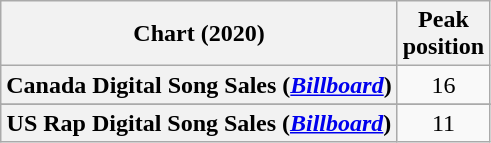<table class="wikitable sortable plainrowheaders" style="text-align:center">
<tr>
<th scope="col">Chart (2020)</th>
<th scope="col">Peak<br> position</th>
</tr>
<tr>
<th scope="row">Canada Digital Song Sales (<em><a href='#'>Billboard</a></em>)</th>
<td>16</td>
</tr>
<tr>
</tr>
<tr>
<th scope="row">US Rap Digital Song Sales (<em><a href='#'>Billboard</a></em>)</th>
<td>11</td>
</tr>
</table>
